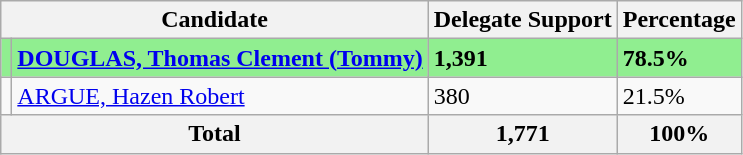<table class="wikitable">
<tr>
<th colspan="2">Candidate</th>
<th>Delegate Support</th>
<th>Percentage</th>
</tr>
<tr style="background:lightgreen;">
<td></td>
<td><strong><a href='#'>DOUGLAS, Thomas Clement (Tommy)</a></strong></td>
<td><strong>1,391</strong></td>
<td><strong>78.5%</strong></td>
</tr>
<tr>
<td></td>
<td><a href='#'>ARGUE, Hazen Robert</a></td>
<td>380</td>
<td>21.5%</td>
</tr>
<tr>
<th colspan="2">Total</th>
<th>1,771</th>
<th>100%</th>
</tr>
</table>
